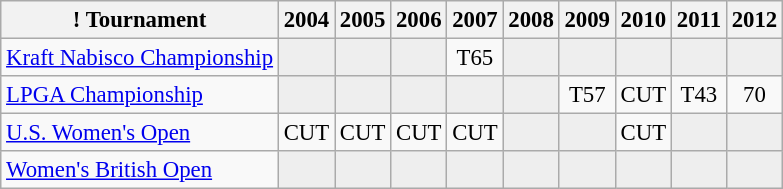<table class="wikitable" style="font-size:95%;text-align:center;">
<tr>
<th>! Tournament</th>
<th>2004</th>
<th>2005</th>
<th>2006</th>
<th>2007</th>
<th>2008</th>
<th>2009</th>
<th>2010</th>
<th>2011</th>
<th>2012</th>
</tr>
<tr>
<td align=left><a href='#'>Kraft Nabisco Championship</a></td>
<td style="background:#eeeeee;"></td>
<td style="background:#eeeeee;"></td>
<td style="background:#eeeeee;"></td>
<td>T65</td>
<td style="background:#eeeeee;"></td>
<td style="background:#eeeeee;"></td>
<td style="background:#eeeeee;"></td>
<td style="background:#eeeeee;"></td>
<td style="background:#eeeeee;"></td>
</tr>
<tr>
<td align=left><a href='#'>LPGA Championship</a></td>
<td style="background:#eeeeee;"></td>
<td style="background:#eeeeee;"></td>
<td style="background:#eeeeee;"></td>
<td style="background:#eeeeee;"></td>
<td style="background:#eeeeee;"></td>
<td>T57</td>
<td>CUT</td>
<td>T43</td>
<td>70</td>
</tr>
<tr>
<td align=left><a href='#'>U.S. Women's Open</a></td>
<td>CUT</td>
<td>CUT</td>
<td>CUT</td>
<td>CUT</td>
<td style="background:#eeeeee;"></td>
<td style="background:#eeeeee;"></td>
<td>CUT</td>
<td style="background:#eeeeee;"></td>
<td style="background:#eeeeee;"></td>
</tr>
<tr>
<td align=left><a href='#'>Women's British Open</a></td>
<td style="background:#eeeeee;"></td>
<td style="background:#eeeeee;"></td>
<td style="background:#eeeeee;"></td>
<td style="background:#eeeeee;"></td>
<td style="background:#eeeeee;"></td>
<td style="background:#eeeeee;"></td>
<td style="background:#eeeeee;"></td>
<td style="background:#eeeeee;"></td>
<td style="background:#eeeeee;"></td>
</tr>
</table>
